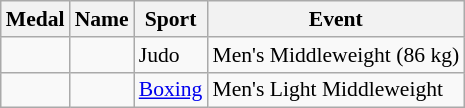<table class="wikitable sortable" style="font-size:90%">
<tr>
<th>Medal</th>
<th>Name</th>
<th>Sport</th>
<th>Event</th>
</tr>
<tr>
<td></td>
<td></td>
<td>Judo</td>
<td>Men's Middleweight (86 kg)</td>
</tr>
<tr>
<td></td>
<td></td>
<td><a href='#'>Boxing</a></td>
<td>Men's Light Middleweight</td>
</tr>
</table>
